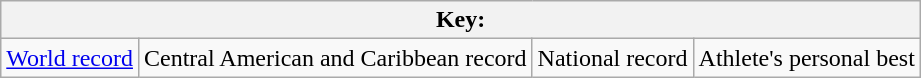<table class="wikitable">
<tr>
<th colspan=4>Key:</th>
</tr>
<tr>
<td><a href='#'>World record</a></td>
<td>Central American and Caribbean record</td>
<td>National record</td>
<td>Athlete's personal best</td>
</tr>
</table>
